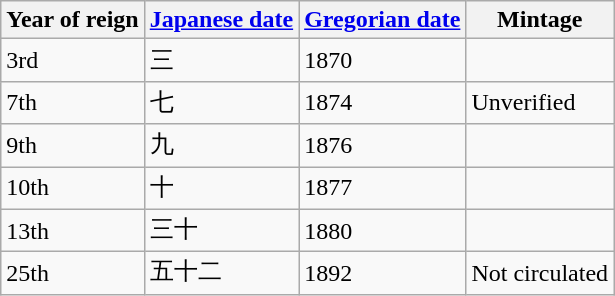<table class="wikitable sortable">
<tr>
<th>Year of reign</th>
<th class="unsortable"><a href='#'>Japanese date</a></th>
<th><a href='#'>Gregorian date</a></th>
<th>Mintage</th>
</tr>
<tr>
<td>3rd</td>
<td>三</td>
<td>1870</td>
<td></td>
</tr>
<tr>
<td>7th</td>
<td>七</td>
<td>1874</td>
<td>Unverified</td>
</tr>
<tr>
<td>9th</td>
<td>九</td>
<td>1876</td>
<td></td>
</tr>
<tr>
<td>10th</td>
<td>十</td>
<td>1877</td>
<td></td>
</tr>
<tr>
<td>13th</td>
<td>三十</td>
<td>1880</td>
<td></td>
</tr>
<tr>
<td>25th</td>
<td>五十二   </td>
<td>1892</td>
<td>Not circulated</td>
</tr>
</table>
